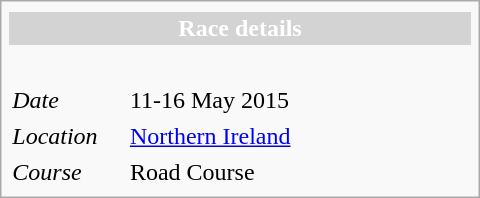<table class="infobox" align="right" cellpadding="2" style="float:right; width: 20em;">
<tr>
</tr>
<tr>
<th colspan="3" style="background:lightgrey; color:#ffffff;">Race details</th>
</tr>
<tr>
<td colspan="3" style="text-align:center;"><br></td>
</tr>
<tr>
<td style="width: 25%;"><em>Date</em></td>
<td>11-16 May 2015</td>
</tr>
<tr>
<td><em>Location</em></td>
<td colspan=3><a href='#'>Northern Ireland</a></td>
</tr>
<tr>
<td><em>Course</em></td>
<td colspan=3>Road Course <br> </td>
</tr>
</table>
